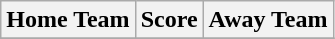<table class="wikitable" style="text-align: center">
<tr>
<th>Home Team</th>
<th>Score</th>
<th>Away Team</th>
</tr>
<tr>
</tr>
</table>
